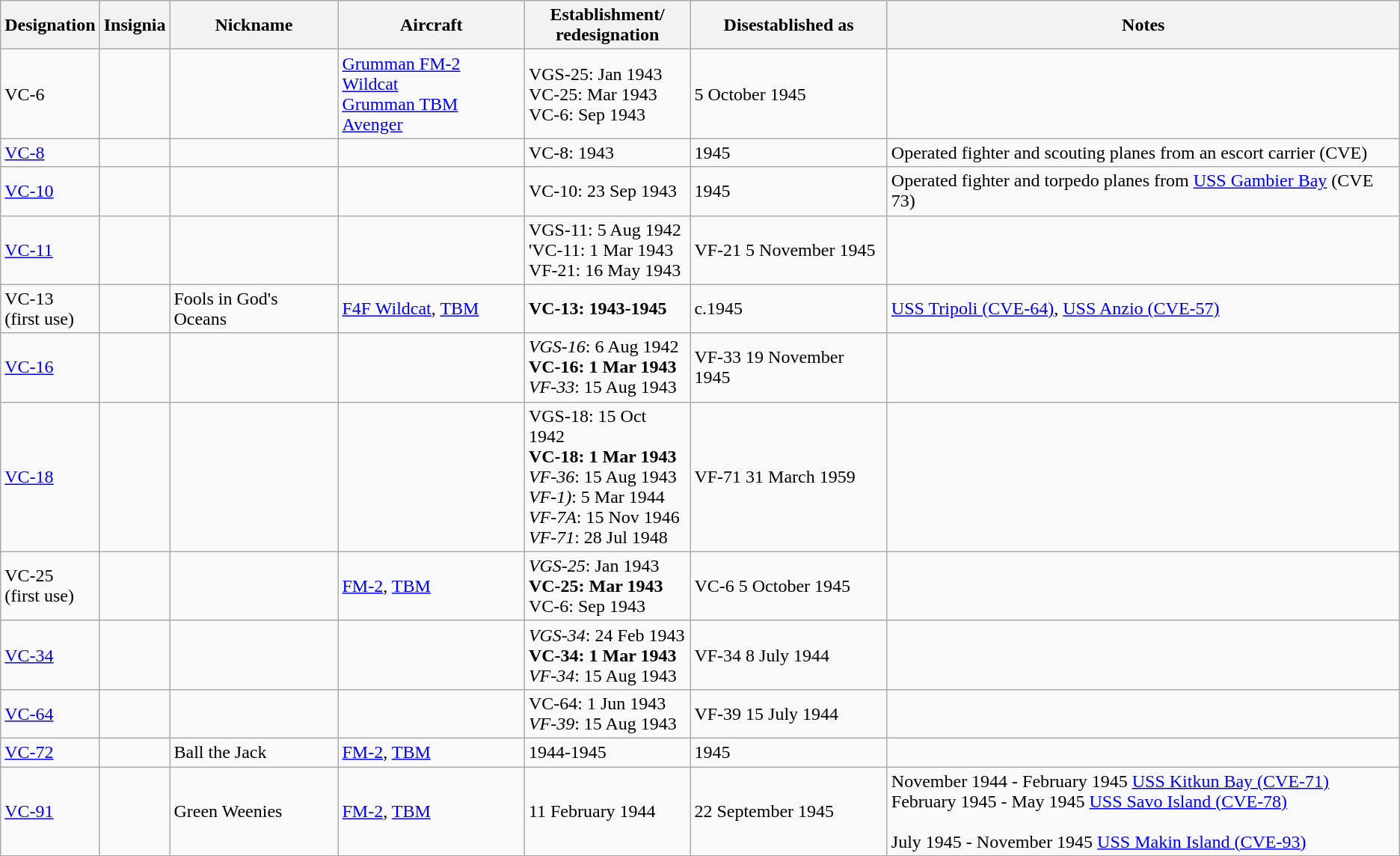<table class="wikitable sortable">
<tr>
<th>Designation</th>
<th>Insignia</th>
<th>Nickname</th>
<th>Aircraft</th>
<th>Establishment/<br>redesignation</th>
<th>Disestablished as</th>
<th>Notes</th>
</tr>
<tr>
<td>VC-6</td>
<td></td>
<td></td>
<td><a href='#'>Grumman FM-2 Wildcat</a><br><a href='#'>Grumman TBM  Avenger</a></td>
<td>VGS-25: Jan 1943<br>VC-25: Mar 1943<br>VC-6: Sep 1943</td>
<td>5 October 1945</td>
</tr>
<tr>
<td><a href='#'>VC-8</a></td>
<td></td>
<td></td>
<td></td>
<td>VC-8: 1943</td>
<td>1945</td>
<td>Operated fighter and scouting planes from an escort carrier (CVE)</td>
</tr>
<tr>
<td><a href='#'>VC-10</a></td>
<td></td>
<td></td>
<td></td>
<td>VC-10: 23 Sep 1943</td>
<td>1945</td>
<td>Operated fighter and torpedo planes from <a href='#'>USS Gambier Bay</a> (CVE 73)</td>
</tr>
<tr>
<td><a href='#'>VC-11</a></td>
<td></td>
<td></td>
<td></td>
<td>VGS-11: 5 Aug 1942<br>'VC-11: 1 Mar 1943<br>VF-21: 16 May 1943</td>
<td>VF-21 5 November 1945</td>
<td></td>
</tr>
<tr>
<td>VC-13<br>(first use)</td>
<td></td>
<td>Fools in God's Oceans</td>
<td><a href='#'>F4F Wildcat</a>, <a href='#'>TBM</a></td>
<td><strong>VC-13: 1943-1945</strong></td>
<td>c.1945</td>
<td><a href='#'>USS Tripoli (CVE-64)</a>, <a href='#'>USS Anzio (CVE-57)</a></td>
</tr>
<tr>
<td><a href='#'>VC-16</a></td>
<td></td>
<td></td>
<td></td>
<td><em>VGS-16</em>: 6 Aug 1942<br><strong>VC-16: 1 Mar 1943</strong><br><em>VF-33</em>: 15 Aug 1943</td>
<td>VF-33 19 November 1945</td>
<td></td>
</tr>
<tr>
<td><a href='#'>VC-18</a></td>
<td></td>
<td></td>
<td></td>
<td>VGS-18: 15 Oct 1942<br><strong>VC-18: 1 Mar 1943</strong> <br><em>VF-36</em>: 15 Aug 1943<br><em>VF-1)</em>: 5 Mar 1944<br><em>VF-7A</em>: 15 Nov 1946<br><em>VF-71</em>: 28 Jul 1948</td>
<td>VF-71 31 March 1959</td>
<td></td>
</tr>
<tr>
<td>VC-25<br>(first use)</td>
<td></td>
<td></td>
<td><a href='#'>FM-2</a>, <a href='#'>TBM</a></td>
<td><em>VGS-25</em>: Jan 1943<br><strong>VC-25: Mar 1943</strong><br>VC-6: Sep 1943</td>
<td>VC-6 5 October 1945</td>
<td></td>
</tr>
<tr>
<td><a href='#'>VC-34</a></td>
<td></td>
<td></td>
<td></td>
<td><em>VGS-34</em>: 24 Feb 1943<br><strong>VC-34: 1 Mar 1943</strong> <br><em>VF-34</em>: 15 Aug 1943</td>
<td>VF-34 8 July 1944</td>
<td></td>
</tr>
<tr>
<td><a href='#'>VC-64</a></td>
<td></td>
<td></td>
<td></td>
<td>VC-64: 1 Jun 1943 <br><em>VF-39</em>: 15 Aug 1943</td>
<td>VF-39 15 July 1944</td>
<td></td>
</tr>
<tr>
<td><a href='#'>VC-72</a></td>
<td></td>
<td>Ball the Jack</td>
<td><a href='#'>FM-2</a>, <a href='#'>TBM</a></td>
<td>1944-1945</td>
<td>1945</td>
<td></td>
</tr>
<tr>
<td><a href='#'>VC-91</a></td>
<td></td>
<td>Green Weenies</td>
<td><a href='#'>FM-2</a>, <a href='#'>TBM</a></td>
<td>11 February 1944</td>
<td>22 September 1945</td>
<td>November 1944 - February 1945 <a href='#'>USS Kitkun Bay (CVE-71)</a><br>February 1945 - May 1945 <a href='#'>USS Savo Island (CVE-78)</a><br><br>July 1945 - November 1945 <a href='#'>USS Makin Island (CVE-93)</a></td>
</tr>
</table>
